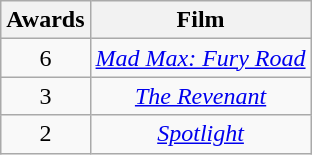<table class="wikitable" style="text-align: center;">
<tr>
<th scope="col">Awards</th>
<th scope="col">Film</th>
</tr>
<tr>
<td>6</td>
<td><em><a href='#'>Mad Max: Fury Road</a></em></td>
</tr>
<tr>
<td>3</td>
<td><em><a href='#'>The Revenant</a></em></td>
</tr>
<tr>
<td>2</td>
<td><em><a href='#'>Spotlight</a></em></td>
</tr>
</table>
